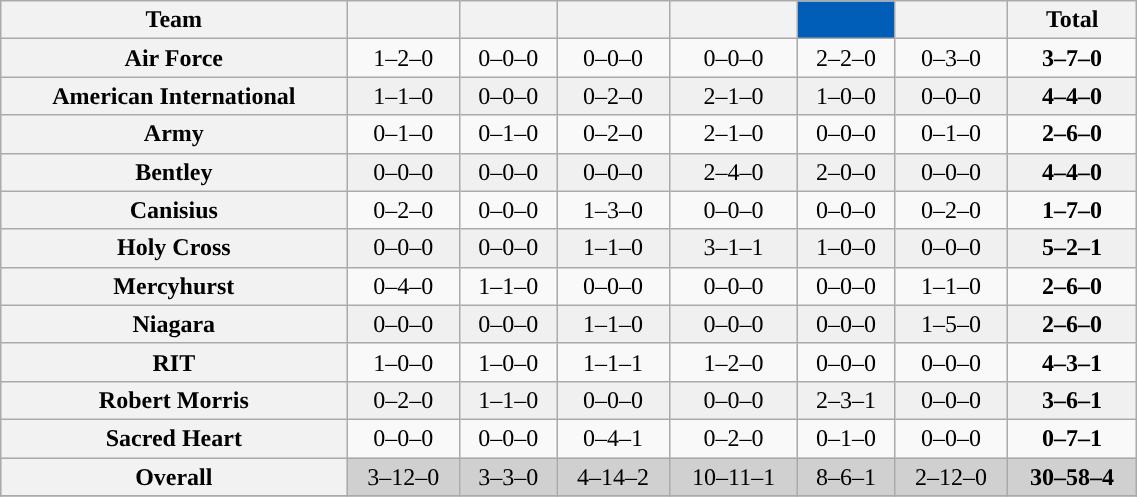<table class="wikitable" style="text-align: center; "width=60%">
<tr>
<th>Team</th>
<th><a href='#'></a></th>
<th><a href='#'></a></th>
<th><a href='#'></a></th>
<th><a href='#'></a></th>
<th style="color:white; background:#005EB8"><a href='#'></a></th>
<th><a href='#'></a></th>
<th>Total</th>
</tr>
<tr>
<th>Air Force</th>
<td>1–2–0</td>
<td>0–0–0</td>
<td>0–0–0</td>
<td>0–0–0</td>
<td>2–2–0</td>
<td>0–3–0</td>
<td><strong>3–7–0</strong></td>
</tr>
<tr bgcolor=f0f0f0>
<th>American International</th>
<td>1–1–0</td>
<td>0–0–0</td>
<td>0–2–0</td>
<td>2–1–0</td>
<td>1–0–0</td>
<td>0–0–0</td>
<td><strong>4–4–0</strong></td>
</tr>
<tr>
<th>Army</th>
<td>0–1–0</td>
<td>0–1–0</td>
<td>0–2–0</td>
<td>2–1–0</td>
<td>0–0–0</td>
<td>0–1–0</td>
<td><strong>2–6–0</strong></td>
</tr>
<tr bgcolor=f0f0f0>
<th>Bentley</th>
<td>0–0–0</td>
<td>0–0–0</td>
<td>0–0–0</td>
<td>2–4–0</td>
<td>2–0–0</td>
<td>0–0–0</td>
<td><strong>4–4–0</strong></td>
</tr>
<tr>
<th>Canisius</th>
<td>0–2–0</td>
<td>0–0–0</td>
<td>1–3–0</td>
<td>0–0–0</td>
<td>0–0–0</td>
<td>0–2–0</td>
<td><strong>1–7–0</strong></td>
</tr>
<tr bgcolor=f0f0f0>
<th>Holy Cross</th>
<td>0–0–0</td>
<td>0–0–0</td>
<td>1–1–0</td>
<td>3–1–1</td>
<td>1–0–0</td>
<td>0–0–0</td>
<td><strong>5–2–1</strong></td>
</tr>
<tr>
<th>Mercyhurst</th>
<td>0–4–0</td>
<td>1–1–0</td>
<td>0–0–0</td>
<td>0–0–0</td>
<td>0–0–0</td>
<td>1–1–0</td>
<td><strong>2–6–0</strong></td>
</tr>
<tr bgcolor=f0f0f0>
<th>Niagara</th>
<td>0–0–0</td>
<td>0–0–0</td>
<td>1–1–0</td>
<td>0–0–0</td>
<td>0–0–0</td>
<td>1–5–0</td>
<td><strong>2–6–0</strong></td>
</tr>
<tr>
<th>RIT</th>
<td>1–0–0</td>
<td>1–0–0</td>
<td>1–1–1</td>
<td>1–2–0</td>
<td>0–0–0</td>
<td>0–0–0</td>
<td><strong>4–3–1</strong></td>
</tr>
<tr bgcolor=f0f0f0>
<th>Robert Morris</th>
<td>0–2–0</td>
<td>1–1–0</td>
<td>0–0–0</td>
<td>0–0–0</td>
<td>2–3–1</td>
<td>0–0–0</td>
<td><strong>3–6–1</strong></td>
</tr>
<tr>
<th>Sacred Heart</th>
<td>0–0–0</td>
<td>0–0–0</td>
<td>0–4–1</td>
<td>0–2–0</td>
<td>0–1–0</td>
<td>0–0–0</td>
<td><strong>0–7–1</strong></td>
</tr>
<tr bgcolor=d0d0d0>
<th>Overall</th>
<td>3–12–0</td>
<td>3–3–0</td>
<td>4–14–2</td>
<td>10–11–1</td>
<td>8–6–1</td>
<td>2–12–0</td>
<td><strong>30–58–4</strong></td>
</tr>
<tr>
</tr>
</table>
